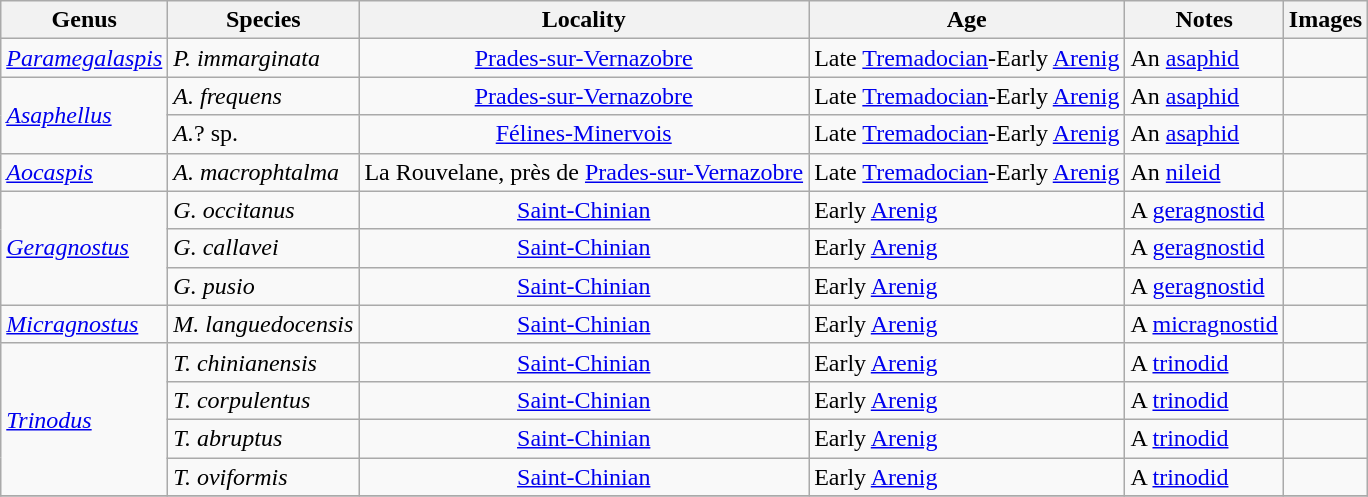<table class="wikitable sortable">
<tr>
<th>Genus</th>
<th>Species</th>
<th>Locality</th>
<th>Age</th>
<th>Notes</th>
<th>Images</th>
</tr>
<tr>
<td><em><a href='#'>Paramegalaspis</a></em></td>
<td><em>P. immarginata</em></td>
<td align="center"><a href='#'>Prades-sur-Vernazobre</a></td>
<td>Late <a href='#'>Tremadocian</a>-Early <a href='#'>Arenig</a></td>
<td>An <a href='#'>asaphid</a></td>
<td></td>
</tr>
<tr>
<td rowspan="2"><em><a href='#'>Asaphellus</a></em></td>
<td><em>A. frequens</em></td>
<td align="center"><a href='#'>Prades-sur-Vernazobre</a></td>
<td>Late <a href='#'>Tremadocian</a>-Early <a href='#'>Arenig</a></td>
<td>An <a href='#'>asaphid</a></td>
<td></td>
</tr>
<tr>
<td><em>A.</em>? sp.</td>
<td align="center"><a href='#'>Félines-Minervois</a></td>
<td>Late <a href='#'>Tremadocian</a>-Early <a href='#'>Arenig</a></td>
<td>An <a href='#'>asaphid</a></td>
<td></td>
</tr>
<tr>
<td><em><a href='#'>Aocaspis</a></em></td>
<td><em>A. macrophtalma</em></td>
<td align="center">La Rouvelane, près de <a href='#'>Prades-sur-Vernazobre</a></td>
<td>Late <a href='#'>Tremadocian</a>-Early <a href='#'>Arenig</a></td>
<td>An <a href='#'>nileid</a></td>
<td></td>
</tr>
<tr>
<td rowspan="3"><em><a href='#'>Geragnostus</a></em></td>
<td><em>G. occitanus</em></td>
<td align="center"><a href='#'>Saint-Chinian</a></td>
<td>Early <a href='#'>Arenig</a></td>
<td>A <a href='#'>geragnostid</a></td>
<td></td>
</tr>
<tr>
<td><em>G. callavei</em></td>
<td align="center"><a href='#'>Saint-Chinian</a></td>
<td>Early <a href='#'>Arenig</a></td>
<td>A <a href='#'>geragnostid</a></td>
<td></td>
</tr>
<tr>
<td><em>G. pusio</em></td>
<td align="center"><a href='#'>Saint-Chinian</a></td>
<td>Early <a href='#'>Arenig</a></td>
<td>A <a href='#'>geragnostid</a></td>
<td></td>
</tr>
<tr>
<td><em><a href='#'>Micragnostus</a></em></td>
<td><em>M. languedocensis</em></td>
<td align="center"><a href='#'>Saint-Chinian</a></td>
<td>Early <a href='#'>Arenig</a></td>
<td>A <a href='#'>micragnostid</a></td>
<td></td>
</tr>
<tr>
<td rowspan="4"><em><a href='#'>Trinodus</a></em></td>
<td><em>T. chinianensis</em></td>
<td align="center"><a href='#'>Saint-Chinian</a></td>
<td>Early <a href='#'>Arenig</a></td>
<td>A <a href='#'>trinodid</a></td>
<td></td>
</tr>
<tr>
<td><em>T. corpulentus</em></td>
<td align="center"><a href='#'>Saint-Chinian</a></td>
<td>Early <a href='#'>Arenig</a></td>
<td>A <a href='#'>trinodid</a></td>
<td></td>
</tr>
<tr>
<td><em>T. abruptus</em></td>
<td align="center"><a href='#'>Saint-Chinian</a></td>
<td>Early <a href='#'>Arenig</a></td>
<td>A <a href='#'>trinodid</a></td>
<td></td>
</tr>
<tr>
<td><em>T. oviformis</em></td>
<td align="center"><a href='#'>Saint-Chinian</a></td>
<td>Early <a href='#'>Arenig</a></td>
<td>A <a href='#'>trinodid</a></td>
<td></td>
</tr>
<tr>
</tr>
</table>
